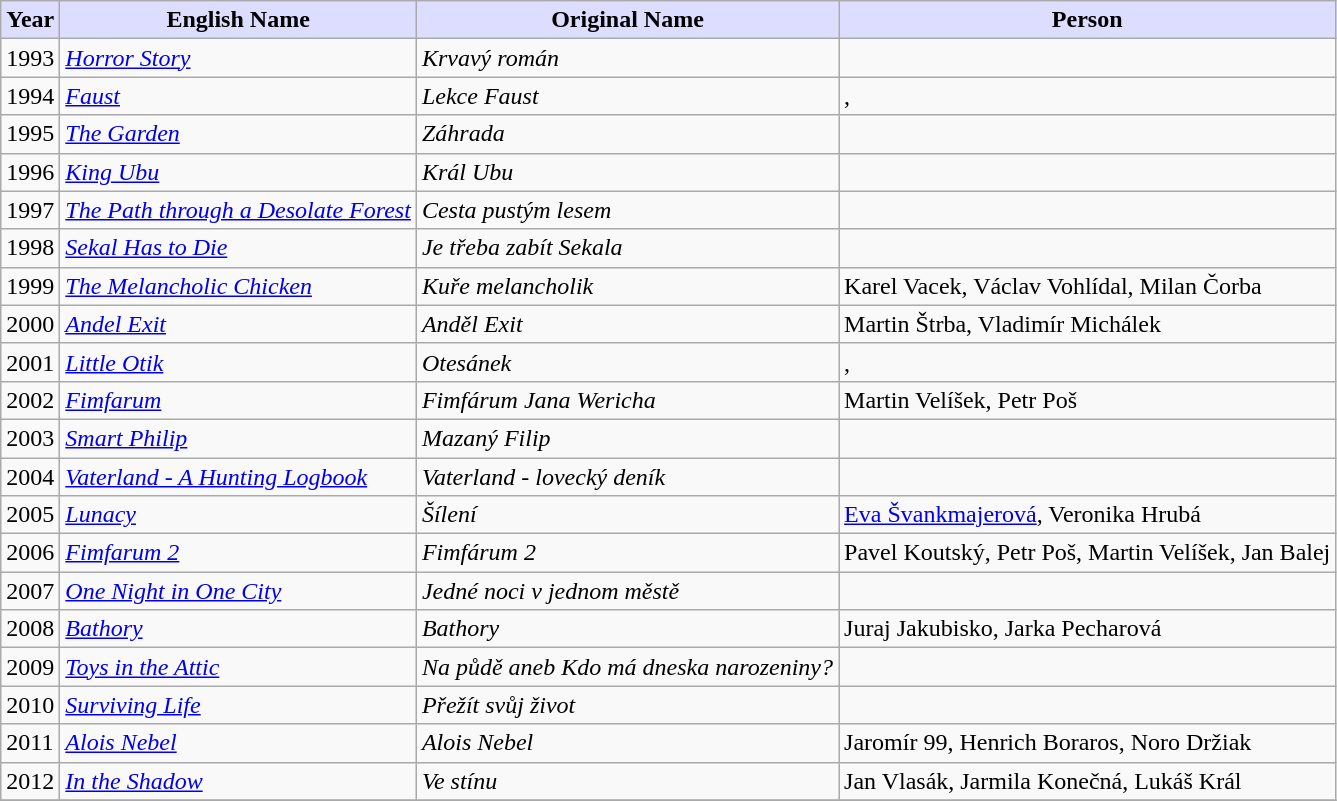<table class="wikitable sortable">
<tr>
<th style="background:#DDDDFF;">Year</th>
<th style="background:#DDDDFF;">English Name</th>
<th style="background:#DDDDFF;">Original Name</th>
<th style="background:#DDDDFF;">Person</th>
</tr>
<tr>
<td>1993</td>
<td><em><a href='#'>Horror Story</a></em></td>
<td><em>Krvavý román</em></td>
<td></td>
</tr>
<tr>
<td>1994</td>
<td><em><a href='#'>Faust</a></em></td>
<td><em>Lekce Faust</em></td>
<td>, </td>
</tr>
<tr>
<td>1995</td>
<td><em><a href='#'>The Garden</a></em></td>
<td><em>Záhrada</em></td>
<td></td>
</tr>
<tr>
<td>1996</td>
<td><em><a href='#'>King Ubu</a></em></td>
<td><em>Král Ubu</em></td>
<td></td>
</tr>
<tr>
<td>1997</td>
<td><em><a href='#'>The Path through a Desolate Forest</a></em></td>
<td><em>Cesta pustým lesem</em></td>
<td></td>
</tr>
<tr>
<td>1998</td>
<td><em><a href='#'>Sekal Has to Die</a></em></td>
<td><em>Je třeba zabít Sekala</em></td>
<td></td>
</tr>
<tr>
<td>1999</td>
<td><em><a href='#'>The Melancholic Chicken</a></em></td>
<td><em>Kuře melancholik</em></td>
<td>Karel Vacek, Václav Vohlídal, Milan Čorba</td>
</tr>
<tr>
<td>2000</td>
<td><em><a href='#'>Andel Exit</a></em></td>
<td><em>Anděl Exit</em></td>
<td>Martin Štrba, Vladimír Michálek</td>
</tr>
<tr>
<td>2001</td>
<td><em><a href='#'>Little Otik</a></em></td>
<td><em>Otesánek</em></td>
<td>, </td>
</tr>
<tr>
<td>2002</td>
<td><em><a href='#'>Fimfarum</a></em></td>
<td><em>Fimfárum Jana Wericha</em></td>
<td>Martin Velíšek, Petr Poš</td>
</tr>
<tr>
<td>2003</td>
<td><em><a href='#'>Smart Philip</a></em></td>
<td><em>Mazaný Filip</em></td>
<td></td>
</tr>
<tr>
<td>2004</td>
<td><em><a href='#'>Vaterland - A Hunting Logbook</a></em></td>
<td><em>Vaterland - lovecký deník</em></td>
<td></td>
</tr>
<tr>
<td>2005</td>
<td><em><a href='#'>Lunacy</a></em></td>
<td><em>Šílení</em></td>
<td><a href='#'>Eva Švankmajerová</a>, Veronika Hrubá</td>
</tr>
<tr>
<td>2006</td>
<td><em><a href='#'>Fimfarum 2</a></em></td>
<td><em>Fimfárum 2</em></td>
<td>Pavel Koutský, Petr Poš, Martin Velíšek, Jan Balej</td>
</tr>
<tr>
<td>2007</td>
<td><em><a href='#'>One Night in One City</a></em></td>
<td><em>Jedné noci v jednom městě</em></td>
<td></td>
</tr>
<tr>
<td>2008</td>
<td><em><a href='#'>Bathory</a></em></td>
<td><em>Bathory</em></td>
<td>Juraj Jakubisko, Jarka Pecharová</td>
</tr>
<tr>
<td>2009</td>
<td><em><a href='#'>Toys in the Attic</a></em></td>
<td><em>Na půdě aneb Kdo má dneska narozeniny?</em></td>
<td></td>
</tr>
<tr>
<td>2010</td>
<td><em><a href='#'>Surviving Life</a></em></td>
<td><em>Přežít svůj život</em></td>
<td></td>
</tr>
<tr>
<td>2011</td>
<td><em><a href='#'>Alois Nebel</a></em></td>
<td><em>Alois Nebel</em></td>
<td>Jaromír 99, Henrich Boraros, Noro Držiak</td>
</tr>
<tr>
<td>2012</td>
<td><em><a href='#'>In the Shadow</a></em></td>
<td><em>Ve stínu</em></td>
<td>Jan Vlasák, Jarmila Konečná, Lukáš Král</td>
</tr>
<tr>
</tr>
</table>
